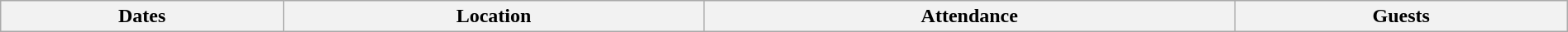<table class="wikitable" width="100%">
<tr>
<th>Dates</th>
<th>Location</th>
<th>Attendance</th>
<th>Guests<br>














</th>
</tr>
</table>
